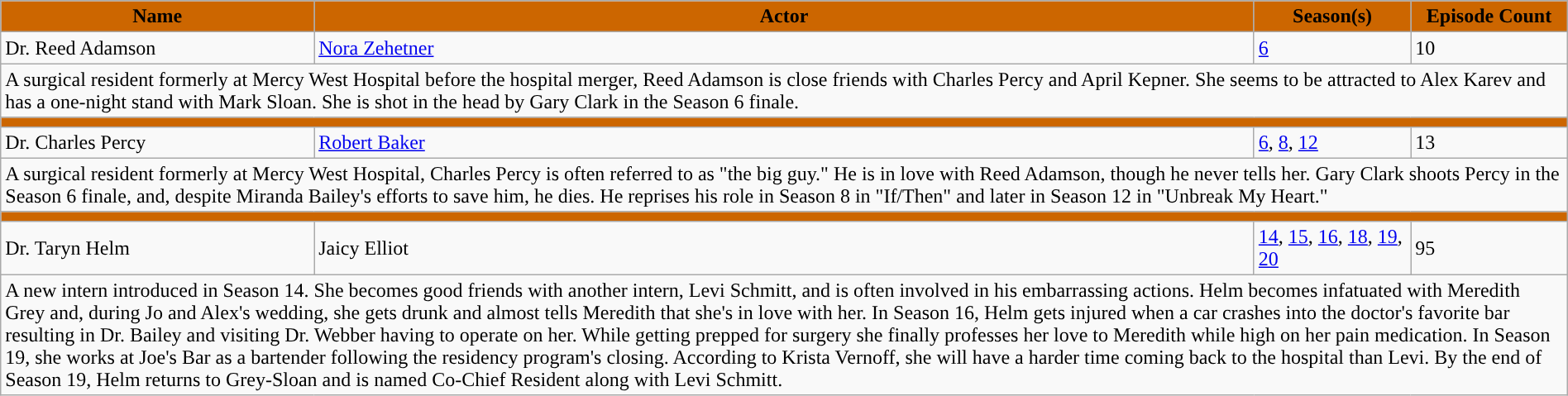<table class="wikitable" style="width:100%; margin-right:auto;">
<tr>
<th style="background-color:#CC6600; width:20%">Name</th>
<th style="background-color:#CC6600; width:60%">Actor</th>
<th style="background-color:#CC6600; width:10%">Season(s)</th>
<th style="background-color:#CC6600; width:10%">Episode Count</th>
</tr>
<tr>
<td>Dr. Reed Adamson</td>
<td><a href='#'>Nora Zehetner</a></td>
<td><a href='#'>6</a></td>
<td>10</td>
</tr>
<tr>
<td colspan="5">A surgical resident formerly at Mercy West Hospital before the hospital merger, Reed Adamson is close friends with Charles Percy and April Kepner. She seems to be attracted to Alex Karev and has a one-night stand with Mark Sloan. She is shot in the head by Gary Clark in the Season 6 finale.</td>
</tr>
<tr>
<td colspan="5" bgcolor="#CC6600"></td>
</tr>
<tr>
<td>Dr. Charles Percy</td>
<td><a href='#'>Robert Baker</a></td>
<td><a href='#'>6</a>, <a href='#'>8</a>, <a href='#'>12</a></td>
<td>13</td>
</tr>
<tr>
<td colspan="5">A surgical resident formerly at Mercy West Hospital, Charles Percy is often referred to as "the big guy." He is in love with Reed Adamson, though he never tells her. Gary Clark shoots Percy in the Season 6 finale, and, despite Miranda Bailey's efforts to save him, he dies. He reprises his role in Season 8 in "If/Then" and later in Season 12 in "Unbreak My Heart."</td>
</tr>
<tr>
<td colspan="5" bgcolor="#CC6600"></td>
</tr>
<tr>
<td>Dr. Taryn Helm</td>
<td>Jaicy Elliot</td>
<td><a href='#'>14</a>, <a href='#'>15</a>, <a href='#'>16</a>, <a href='#'>18</a>, <a href='#'>19</a>, <a href='#'>20</a></td>
<td>95</td>
</tr>
<tr>
<td colspan="5">A new intern introduced in Season 14. She becomes good friends with another intern, Levi Schmitt, and is often involved in his embarrassing actions. Helm becomes infatuated with Meredith Grey and, during Jo and Alex's wedding, she gets drunk and almost tells Meredith that she's in love with her. In Season 16, Helm gets injured when a car crashes into the doctor's favorite bar resulting in Dr. Bailey and visiting Dr. Webber having to operate on her. While getting prepped for surgery she finally professes her love to Meredith while high on her pain medication. In Season 19, she works at Joe's Bar as a bartender following the residency program's closing. According to Krista Vernoff, she will have a harder time coming back to the hospital than Levi. By the end of Season 19, Helm returns to Grey-Sloan and is named Co-Chief Resident along with Levi Schmitt.</td>
</tr>
</table>
